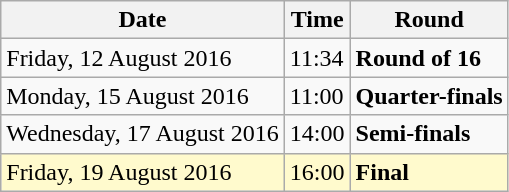<table class="wikitable">
<tr>
<th>Date</th>
<th>Time</th>
<th>Round</th>
</tr>
<tr>
<td>Friday, 12 August 2016</td>
<td>11:34</td>
<td><strong>Round of 16</strong></td>
</tr>
<tr>
<td>Monday, 15 August 2016</td>
<td>11:00</td>
<td><strong>Quarter-finals</strong></td>
</tr>
<tr>
<td>Wednesday, 17 August 2016</td>
<td>14:00</td>
<td><strong>Semi-finals</strong></td>
</tr>
<tr>
<td style=background:lemonchiffon>Friday, 19 August 2016</td>
<td style=background:lemonchiffon>16:00</td>
<td style=background:lemonchiffon><strong>Final</strong></td>
</tr>
</table>
